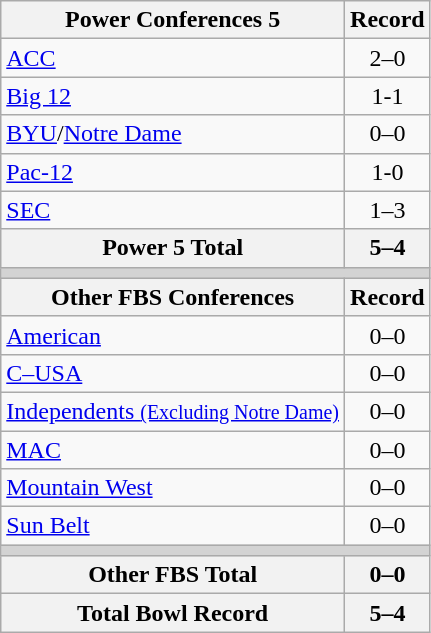<table class="wikitable">
<tr>
<th>Power Conferences 5</th>
<th>Record</th>
</tr>
<tr>
<td><a href='#'>ACC</a></td>
<td align=center>2–0</td>
</tr>
<tr>
<td><a href='#'>Big 12</a></td>
<td align=center>1-1</td>
</tr>
<tr>
<td><a href='#'>BYU</a>/<a href='#'>Notre Dame</a></td>
<td align=center>0–0</td>
</tr>
<tr>
<td><a href='#'>Pac-12</a></td>
<td align=center>1-0</td>
</tr>
<tr>
<td><a href='#'>SEC</a></td>
<td align=center>1–3</td>
</tr>
<tr>
<th>Power 5 Total</th>
<th>5–4</th>
</tr>
<tr>
<th colspan="2" style="background:lightgrey;"></th>
</tr>
<tr>
<th>Other FBS Conferences</th>
<th>Record</th>
</tr>
<tr>
<td><a href='#'>American</a></td>
<td align=center>0–0</td>
</tr>
<tr>
<td><a href='#'>C–USA</a></td>
<td align=center>0–0</td>
</tr>
<tr>
<td><a href='#'>Independents <small>(Excluding Notre Dame)</small></a></td>
<td align=center>0–0</td>
</tr>
<tr>
<td><a href='#'>MAC</a></td>
<td align=center>0–0</td>
</tr>
<tr>
<td><a href='#'>Mountain West</a></td>
<td align=center>0–0</td>
</tr>
<tr>
<td><a href='#'>Sun Belt</a></td>
<td align=center>0–0</td>
</tr>
<tr>
<th colspan="2" style="background:lightgrey;"></th>
</tr>
<tr>
<th>Other FBS Total</th>
<th>0–0</th>
</tr>
<tr>
<th>Total Bowl Record</th>
<th>5–4</th>
</tr>
</table>
